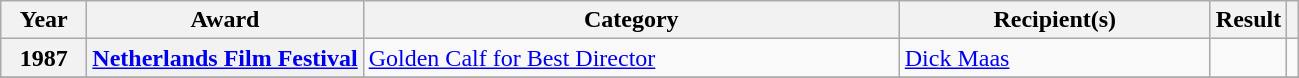<table class="wikitable sortable plainrowheaders">
<tr>
<th scope="col" ! style="width:50px;">Year</th>
<th scope="col" data-sort-type="date">Award</th>
<th scope="col" ! style="width:350px;">Category</th>
<th scope="col" ! style="width:200px;">Recipient(s)</th>
<th scope="col">Result</th>
<th scope="col" class="unsortable"></th>
</tr>
<tr>
<th scope="row">1987</th>
<th scope="row"><a href='#'>Netherlands Film Festival</a></th>
<td><a href='#'>Golden Calf for Best Director</a></td>
<td><a href='#'>Dick Maas</a></td>
<td></td>
<td></td>
</tr>
<tr>
</tr>
</table>
